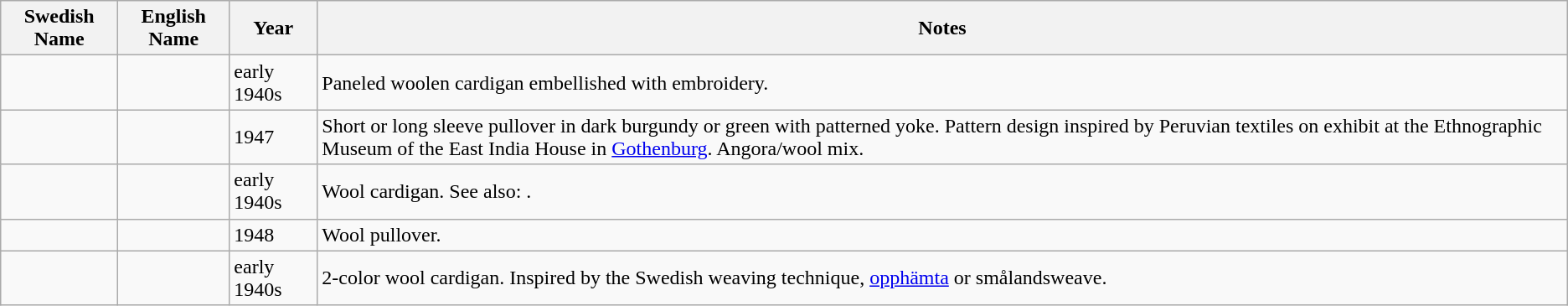<table class="wikitable">
<tr>
<th>Swedish Name</th>
<th>English Name</th>
<th>Year</th>
<th>Notes</th>
</tr>
<tr>
<td></td>
<td></td>
<td>early 1940s</td>
<td>Paneled woolen cardigan embellished with embroidery.</td>
</tr>
<tr>
<td></td>
<td></td>
<td>1947</td>
<td>Short or long sleeve pullover in dark burgundy or green with patterned yoke. Pattern design inspired by Peruvian textiles on exhibit at the Ethnographic Museum of the East India House in <a href='#'>Gothenburg</a>. Angora/wool mix.</td>
</tr>
<tr>
<td></td>
<td></td>
<td>early 1940s</td>
<td>Wool cardigan. See also: .</td>
</tr>
<tr>
<td></td>
<td></td>
<td>1948</td>
<td>Wool pullover.</td>
</tr>
<tr>
<td><br></td>
<td><br></td>
<td>early 1940s</td>
<td>2-color wool cardigan. Inspired by the Swedish weaving technique, <a href='#'>opphämta</a> or smålandsweave.</td>
</tr>
</table>
